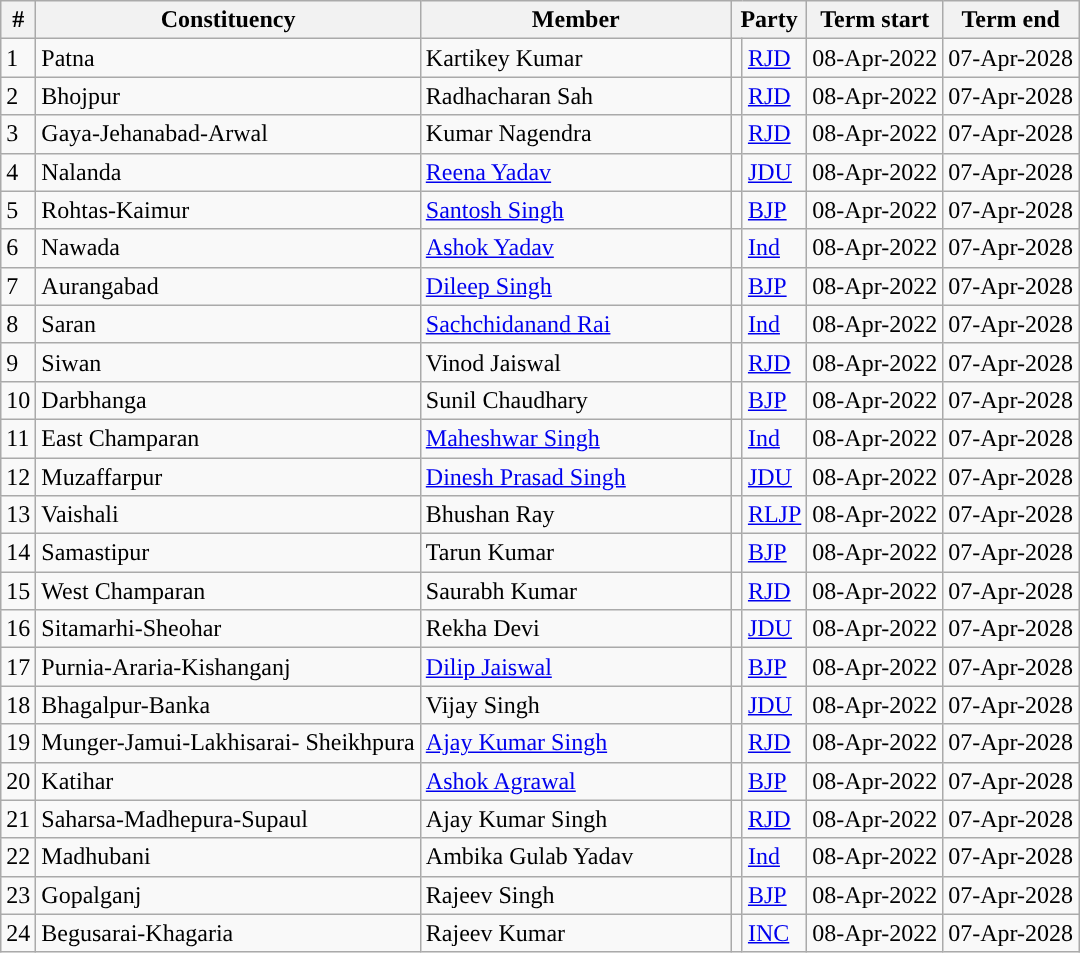<table class="wikitable sortable">
<tr>
<th>#</th>
<th>Constituency</th>
<th style="width:200px">Member</th>
<th colspan="2">Party</th>
<th>Term start</th>
<th>Term end</th>
</tr>
<tr>
<td>1</td>
<td>Patna</td>
<td>Kartikey Kumar</td>
<td style="background-color:"></td>
<td><a href='#'>RJD</a></td>
<td>08-Apr-2022</td>
<td>07-Apr-2028</td>
</tr>
<tr>
<td>2</td>
<td>Bhojpur</td>
<td>Radhacharan Sah</td>
<td style="background-color:"></td>
<td><a href='#'>RJD</a></td>
<td>08-Apr-2022</td>
<td>07-Apr-2028</td>
</tr>
<tr>
<td>3</td>
<td>Gaya-Jehanabad-Arwal</td>
<td>Kumar Nagendra</td>
<td style="background-color:"></td>
<td><a href='#'>RJD</a></td>
<td>08-Apr-2022</td>
<td>07-Apr-2028</td>
</tr>
<tr>
<td>4</td>
<td>Nalanda</td>
<td><a href='#'>Reena Yadav</a></td>
<td></td>
<td><a href='#'>JDU</a></td>
<td>08-Apr-2022</td>
<td>07-Apr-2028</td>
</tr>
<tr>
<td>5</td>
<td>Rohtas-Kaimur</td>
<td><a href='#'>Santosh Singh</a></td>
<td style="background-color:"></td>
<td><a href='#'>BJP</a></td>
<td>08-Apr-2022</td>
<td>07-Apr-2028</td>
</tr>
<tr>
<td>6</td>
<td>Nawada</td>
<td><a href='#'>Ashok Yadav</a></td>
<td style="background-color:"></td>
<td><a href='#'>Ind</a></td>
<td>08-Apr-2022</td>
<td>07-Apr-2028</td>
</tr>
<tr>
<td>7</td>
<td>Aurangabad</td>
<td><a href='#'>Dileep Singh</a></td>
<td style="background-color:"></td>
<td><a href='#'>BJP</a></td>
<td>08-Apr-2022</td>
<td>07-Apr-2028</td>
</tr>
<tr>
<td>8</td>
<td>Saran</td>
<td><a href='#'>Sachchidanand Rai</a></td>
<td style="background-color:"></td>
<td><a href='#'>Ind</a></td>
<td>08-Apr-2022</td>
<td>07-Apr-2028</td>
</tr>
<tr>
<td>9</td>
<td>Siwan</td>
<td>Vinod Jaiswal</td>
<td style="background-color:"></td>
<td><a href='#'>RJD</a></td>
<td>08-Apr-2022</td>
<td>07-Apr-2028</td>
</tr>
<tr>
<td>10</td>
<td>Darbhanga</td>
<td>Sunil Chaudhary</td>
<td style="background-color:"></td>
<td><a href='#'>BJP</a></td>
<td>08-Apr-2022</td>
<td>07-Apr-2028</td>
</tr>
<tr>
<td>11</td>
<td>East Champaran</td>
<td><a href='#'>Maheshwar Singh</a></td>
<td style="background-color:"></td>
<td><a href='#'>Ind</a></td>
<td>08-Apr-2022</td>
<td>07-Apr-2028</td>
</tr>
<tr>
<td>12</td>
<td>Muzaffarpur</td>
<td><a href='#'>Dinesh Prasad Singh</a></td>
<td style="background-color:"></td>
<td><a href='#'>JDU</a></td>
<td>08-Apr-2022</td>
<td>07-Apr-2028</td>
</tr>
<tr>
<td>13</td>
<td>Vaishali</td>
<td>Bhushan Ray</td>
<td style="background-color:"></td>
<td><a href='#'>RLJP</a></td>
<td>08-Apr-2022</td>
<td>07-Apr-2028</td>
</tr>
<tr>
<td>14</td>
<td>Samastipur</td>
<td>Tarun Kumar</td>
<td style="background-color:"></td>
<td><a href='#'>BJP</a></td>
<td>08-Apr-2022</td>
<td>07-Apr-2028</td>
</tr>
<tr>
<td>15</td>
<td>West Champaran</td>
<td>Saurabh Kumar</td>
<td style="background-color:"></td>
<td><a href='#'>RJD</a></td>
<td>08-Apr-2022</td>
<td>07-Apr-2028</td>
</tr>
<tr>
<td>16</td>
<td>Sitamarhi-Sheohar</td>
<td>Rekha Devi</td>
<td style="background-color:"></td>
<td><a href='#'>JDU</a></td>
<td>08-Apr-2022</td>
<td>07-Apr-2028</td>
</tr>
<tr>
<td>17</td>
<td>Purnia-Araria-Kishanganj</td>
<td><a href='#'>Dilip Jaiswal</a></td>
<td style="background-color:"></td>
<td><a href='#'>BJP</a></td>
<td>08-Apr-2022</td>
<td>07-Apr-2028</td>
</tr>
<tr>
<td>18</td>
<td>Bhagalpur-Banka</td>
<td>Vijay Singh</td>
<td style="background-color:"></td>
<td><a href='#'>JDU</a></td>
<td>08-Apr-2022</td>
<td>07-Apr-2028</td>
</tr>
<tr>
<td>19</td>
<td>Munger-Jamui-Lakhisarai- Sheikhpura</td>
<td><a href='#'>Ajay Kumar Singh</a></td>
<td style="background-color:"></td>
<td><a href='#'>RJD</a></td>
<td>08-Apr-2022</td>
<td>07-Apr-2028</td>
</tr>
<tr>
<td>20</td>
<td>Katihar</td>
<td><a href='#'>Ashok Agrawal</a></td>
<td style="background-color:"></td>
<td><a href='#'>BJP</a></td>
<td>08-Apr-2022</td>
<td>07-Apr-2028</td>
</tr>
<tr>
<td>21</td>
<td>Saharsa-Madhepura-Supaul</td>
<td>Ajay Kumar Singh</td>
<td style="background-color:"></td>
<td><a href='#'>RJD</a></td>
<td>08-Apr-2022</td>
<td>07-Apr-2028</td>
</tr>
<tr>
<td>22</td>
<td>Madhubani</td>
<td>Ambika Gulab Yadav</td>
<td style="background-color:"></td>
<td><a href='#'>Ind</a></td>
<td>08-Apr-2022</td>
<td>07-Apr-2028</td>
</tr>
<tr>
<td>23</td>
<td>Gopalganj</td>
<td>Rajeev Singh</td>
<td style="background-color:"></td>
<td><a href='#'>BJP</a></td>
<td>08-Apr-2022</td>
<td>07-Apr-2028</td>
</tr>
<tr>
<td>24</td>
<td>Begusarai-Khagaria</td>
<td>Rajeev Kumar</td>
<td style="background-color:"></td>
<td><a href='#'>INC</a></td>
<td>08-Apr-2022</td>
<td>07-Apr-2028</td>
</tr>
</table>
